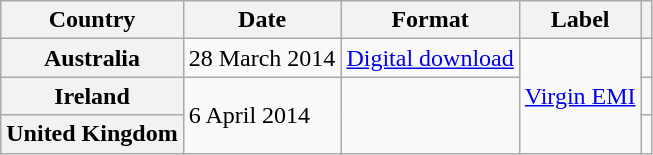<table class="wikitable plainrowheaders">
<tr>
<th scope="col">Country</th>
<th scope="col">Date</th>
<th scope="col">Format</th>
<th scope="col">Label</th>
<th scope="col"></th>
</tr>
<tr>
<th scope="row">Australia</th>
<td>28 March 2014</td>
<td><a href='#'>Digital download</a></td>
<td rowspan="3"><a href='#'>Virgin EMI</a></td>
<td></td>
</tr>
<tr>
<th scope="row">Ireland</th>
<td rowspan="2">6 April 2014</td>
<td rowspan="2"></td>
<td></td>
</tr>
<tr>
<th scope="row">United Kingdom</th>
<td></td>
</tr>
</table>
